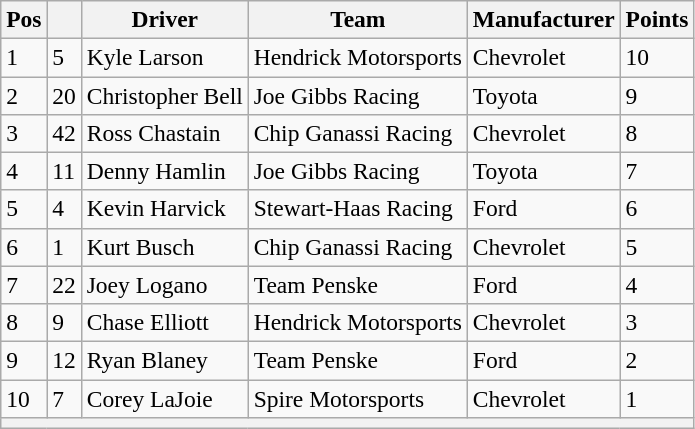<table class="wikitable" style="font-size:98%">
<tr>
<th>Pos</th>
<th></th>
<th>Driver</th>
<th>Team</th>
<th>Manufacturer</th>
<th>Points</th>
</tr>
<tr>
<td>1</td>
<td>5</td>
<td>Kyle Larson</td>
<td>Hendrick Motorsports</td>
<td>Chevrolet</td>
<td>10</td>
</tr>
<tr>
<td>2</td>
<td>20</td>
<td>Christopher Bell</td>
<td>Joe Gibbs Racing</td>
<td>Toyota</td>
<td>9</td>
</tr>
<tr>
<td>3</td>
<td>42</td>
<td>Ross Chastain</td>
<td>Chip Ganassi Racing</td>
<td>Chevrolet</td>
<td>8</td>
</tr>
<tr>
<td>4</td>
<td>11</td>
<td>Denny Hamlin</td>
<td>Joe Gibbs Racing</td>
<td>Toyota</td>
<td>7</td>
</tr>
<tr>
<td>5</td>
<td>4</td>
<td>Kevin Harvick</td>
<td>Stewart-Haas Racing</td>
<td>Ford</td>
<td>6</td>
</tr>
<tr>
<td>6</td>
<td>1</td>
<td>Kurt Busch</td>
<td>Chip Ganassi Racing</td>
<td>Chevrolet</td>
<td>5</td>
</tr>
<tr>
<td>7</td>
<td>22</td>
<td>Joey Logano</td>
<td>Team Penske</td>
<td>Ford</td>
<td>4</td>
</tr>
<tr>
<td>8</td>
<td>9</td>
<td>Chase Elliott</td>
<td>Hendrick Motorsports</td>
<td>Chevrolet</td>
<td>3</td>
</tr>
<tr>
<td>9</td>
<td>12</td>
<td>Ryan Blaney</td>
<td>Team Penske</td>
<td>Ford</td>
<td>2</td>
</tr>
<tr>
<td>10</td>
<td>7</td>
<td>Corey LaJoie</td>
<td>Spire Motorsports</td>
<td>Chevrolet</td>
<td>1</td>
</tr>
<tr>
<th colspan="6"></th>
</tr>
</table>
